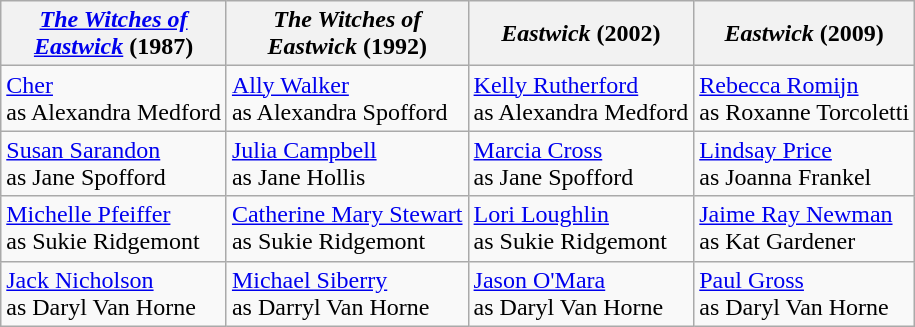<table class="wikitable">
<tr>
<th><em><a href='#'>The Witches of<br>Eastwick</a></em> (1987)</th>
<th><em>The Witches of<br>Eastwick</em> (1992)</th>
<th><em>Eastwick</em> (2002)</th>
<th><em>Eastwick</em> (2009)</th>
</tr>
<tr>
<td><a href='#'>Cher</a><br> as Alexandra Medford</td>
<td><a href='#'>Ally Walker</a><br> as Alexandra Spofford</td>
<td><a href='#'>Kelly Rutherford</a><br> as Alexandra Medford</td>
<td><a href='#'>Rebecca Romijn</a><br> as Roxanne Torcoletti</td>
</tr>
<tr>
<td><a href='#'>Susan Sarandon</a><br> as Jane Spofford</td>
<td><a href='#'>Julia Campbell</a><br> as Jane Hollis</td>
<td><a href='#'>Marcia Cross</a><br> as Jane Spofford</td>
<td><a href='#'>Lindsay Price</a><br> as Joanna Frankel</td>
</tr>
<tr>
<td><a href='#'>Michelle Pfeiffer</a><br> as Sukie Ridgemont</td>
<td><a href='#'>Catherine Mary Stewart</a><br> as Sukie Ridgemont</td>
<td><a href='#'>Lori Loughlin</a><br> as Sukie Ridgemont</td>
<td><a href='#'>Jaime Ray Newman</a><br> as Kat Gardener</td>
</tr>
<tr>
<td><a href='#'>Jack Nicholson</a><br> as Daryl Van Horne</td>
<td><a href='#'>Michael Siberry</a><br> as Darryl Van Horne</td>
<td><a href='#'>Jason O'Mara</a><br> as Daryl Van Horne</td>
<td><a href='#'>Paul Gross</a><br> as Daryl Van Horne</td>
</tr>
</table>
